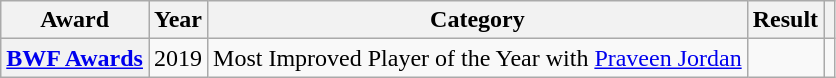<table class="wikitable plainrowheaders sortable">
<tr>
<th scope="col">Award</th>
<th scope="col">Year</th>
<th scope="col">Category</th>
<th scope="col">Result</th>
<th scope="col" class="unsortable"></th>
</tr>
<tr>
<th scope="row" rowspan=3><a href='#'>BWF Awards</a></th>
<td>2019</td>
<td>Most Improved Player of the Year with <a href='#'>Praveen Jordan</a></td>
<td></td>
<td></td>
</tr>
</table>
